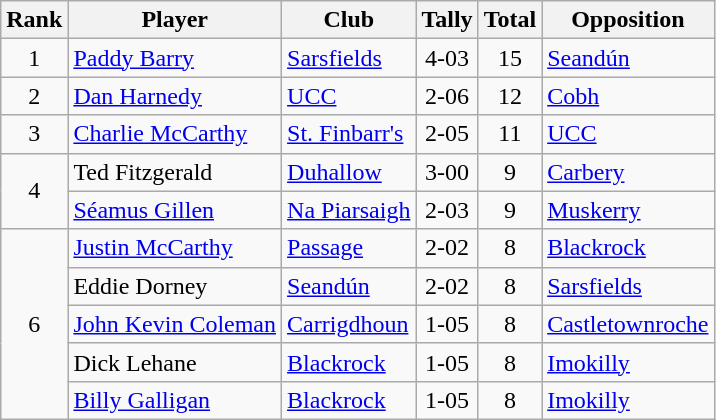<table class="wikitable">
<tr>
<th>Rank</th>
<th>Player</th>
<th>Club</th>
<th>Tally</th>
<th>Total</th>
<th>Opposition</th>
</tr>
<tr>
<td rowspan="1" style="text-align:center;">1</td>
<td><a href='#'>Paddy Barry</a></td>
<td><a href='#'>Sarsfields</a></td>
<td align=center>4-03</td>
<td align=center>15</td>
<td><a href='#'>Seandún</a></td>
</tr>
<tr>
<td rowspan="1" style="text-align:center;">2</td>
<td><a href='#'>Dan Harnedy</a></td>
<td><a href='#'>UCC</a></td>
<td align=center>2-06</td>
<td align=center>12</td>
<td><a href='#'>Cobh</a></td>
</tr>
<tr>
<td rowspan="1" style="text-align:center;">3</td>
<td><a href='#'>Charlie McCarthy</a></td>
<td><a href='#'>St. Finbarr's</a></td>
<td align=center>2-05</td>
<td align=center>11</td>
<td><a href='#'>UCC</a></td>
</tr>
<tr>
<td rowspan="2" style="text-align:center;">4</td>
<td>Ted Fitzgerald</td>
<td><a href='#'>Duhallow</a></td>
<td align=center>3-00</td>
<td align=center>9</td>
<td><a href='#'>Carbery</a></td>
</tr>
<tr>
<td><a href='#'>Séamus Gillen</a></td>
<td><a href='#'>Na Piarsaigh</a></td>
<td align=center>2-03</td>
<td align=center>9</td>
<td><a href='#'>Muskerry</a></td>
</tr>
<tr>
<td rowspan="5" style="text-align:center;">6</td>
<td><a href='#'>Justin McCarthy</a></td>
<td><a href='#'>Passage</a></td>
<td align=center>2-02</td>
<td align=center>8</td>
<td><a href='#'>Blackrock</a></td>
</tr>
<tr>
<td>Eddie Dorney</td>
<td><a href='#'>Seandún</a></td>
<td align=center>2-02</td>
<td align=center>8</td>
<td><a href='#'>Sarsfields</a></td>
</tr>
<tr>
<td><a href='#'>John Kevin Coleman</a></td>
<td><a href='#'>Carrigdhoun</a></td>
<td align=center>1-05</td>
<td align=center>8</td>
<td><a href='#'>Castletownroche</a></td>
</tr>
<tr>
<td>Dick Lehane</td>
<td><a href='#'>Blackrock</a></td>
<td align=center>1-05</td>
<td align=center>8</td>
<td><a href='#'>Imokilly</a></td>
</tr>
<tr>
<td><a href='#'>Billy Galligan</a></td>
<td><a href='#'>Blackrock</a></td>
<td align=center>1-05</td>
<td align=center>8</td>
<td><a href='#'>Imokilly</a></td>
</tr>
</table>
